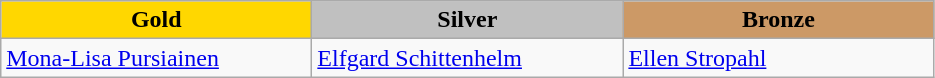<table class="wikitable" style="text-align:left">
<tr align="center">
<td width=200 bgcolor=gold><strong>Gold</strong></td>
<td width=200 bgcolor=silver><strong>Silver</strong></td>
<td width=200 bgcolor=CC9966><strong>Bronze</strong></td>
</tr>
<tr>
<td><a href='#'>Mona-Lisa Pursiainen</a><br><em></em></td>
<td><a href='#'>Elfgard Schittenhelm</a><br><em></em></td>
<td><a href='#'>Ellen Stropahl</a><br><em></em></td>
</tr>
</table>
